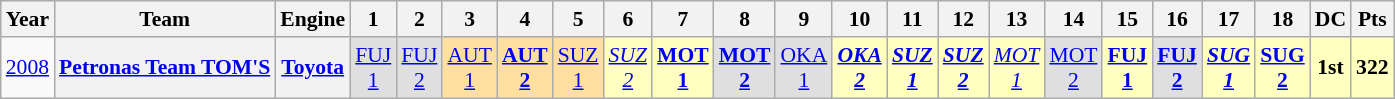<table class="wikitable" style="text-align:center; font-size:90%">
<tr>
<th>Year</th>
<th>Team</th>
<th>Engine</th>
<th>1</th>
<th>2</th>
<th>3</th>
<th>4</th>
<th>5</th>
<th>6</th>
<th>7</th>
<th>8</th>
<th>9</th>
<th>10</th>
<th>11</th>
<th>12</th>
<th>13</th>
<th>14</th>
<th>15</th>
<th>16</th>
<th>17</th>
<th>18</th>
<th>DC</th>
<th>Pts</th>
</tr>
<tr>
<td><a href='#'>2008</a></td>
<th><a href='#'>Petronas Team TOM'S</a></th>
<th><a href='#'>Toyota</a></th>
<td style="background:#DFDFDF;"><a href='#'>FUJ<br>1</a><br></td>
<td style="background:#DFDFDF;"><a href='#'>FUJ<br>2</a><br></td>
<td style="background:#FFDF9F;"><a href='#'>AUT<br>1</a><br></td>
<td style="background:#FFDF9F;"><strong><a href='#'>AUT<br>2</a></strong><br></td>
<td style="background:#FFDF9F;"><a href='#'>SUZ<br>1</a><br></td>
<td style="background:#FFFFBF;"><em><a href='#'>SUZ<br>2</a></em><br></td>
<td style="background:#FFFFBF;"><strong><a href='#'>MOT<br>1</a></strong><br></td>
<td style="background:#DFDFDF;"><strong><a href='#'>MOT<br>2</a></strong><br></td>
<td style="background:#DFDFDF;"><a href='#'>OKA<br>1</a><br></td>
<td style="background:#FFFFBF;"><strong><em><a href='#'>OKA<br>2</a></em></strong><br></td>
<td style="background:#FFFFBF;"><strong><em><a href='#'>SUZ<br>1</a></em></strong><br></td>
<td style="background:#FFFFBF;"><strong><em><a href='#'>SUZ<br>2</a></em></strong><br></td>
<td style="background:#FFFFBF;"><em><a href='#'>MOT<br>1</a></em><br></td>
<td style="background:#DFDFDF;"><a href='#'>MOT<br>2</a><br></td>
<td style="background:#FFFFBF;"><strong><a href='#'>FUJ<br>1</a></strong><br></td>
<td style="background:#DFDFDF;"><strong><a href='#'>FUJ<br>2</a></strong><br></td>
<td style="background:#FFFFBF;"><strong><em><a href='#'>SUG<br>1</a></em></strong><br></td>
<td style="background:#FFFFBF;"><strong><a href='#'>SUG<br>2</a></strong><br></td>
<th style="background:#FFFFBF;">1st</th>
<th style="background:#FFFFBF;">322</th>
</tr>
</table>
